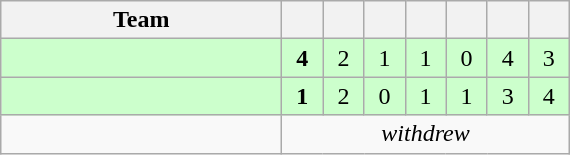<table class="wikitable" style="text-align: center;">
<tr>
<th width=180>Team</th>
<th width=20></th>
<th width=20></th>
<th width=20></th>
<th width=20></th>
<th width=20></th>
<th width=20></th>
<th width=20></th>
</tr>
<tr bgcolor=ccffcc>
<td align=left></td>
<td><strong>4</strong></td>
<td>2</td>
<td>1</td>
<td>1</td>
<td>0</td>
<td>4</td>
<td>3</td>
</tr>
<tr bgcolor=ccffcc>
<td align=left></td>
<td><strong>1</strong></td>
<td>2</td>
<td>0</td>
<td>1</td>
<td>1</td>
<td>3</td>
<td>4</td>
</tr>
<tr>
<td align=left></td>
<td colspan="8"><em>withdrew</em></td>
</tr>
</table>
